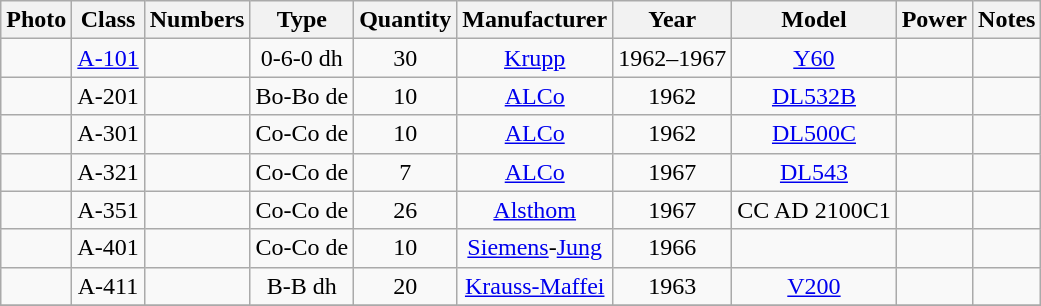<table class="wikitable" style=text-align:center>
<tr>
<th>Photo</th>
<th>Class</th>
<th>Numbers</th>
<th>Type</th>
<th>Quantity</th>
<th>Manufacturer</th>
<th>Year</th>
<th>Model</th>
<th>Power</th>
<th>Notes</th>
</tr>
<tr>
<td></td>
<td><a href='#'>A-101</a></td>
<td></td>
<td>0-6-0 dh</td>
<td>30</td>
<td><a href='#'>Krupp</a></td>
<td>1962–1967</td>
<td><a href='#'>Y60</a></td>
<td></td>
<td></td>
</tr>
<tr>
<td></td>
<td>A-201</td>
<td></td>
<td>Bo-Bo de</td>
<td>10</td>
<td><a href='#'>ALCo</a></td>
<td>1962</td>
<td><a href='#'>DL532B</a></td>
<td></td>
<td></td>
</tr>
<tr>
<td></td>
<td>A-301</td>
<td></td>
<td>Co-Co de</td>
<td>10</td>
<td><a href='#'>ALCo</a></td>
<td>1962</td>
<td><a href='#'>DL500C</a></td>
<td></td>
<td></td>
</tr>
<tr>
<td></td>
<td>A-321</td>
<td></td>
<td>Co-Co de</td>
<td>7</td>
<td><a href='#'>ALCo</a></td>
<td>1967</td>
<td><a href='#'>DL543</a></td>
<td></td>
<td></td>
</tr>
<tr>
<td></td>
<td>A-351</td>
<td></td>
<td>Co-Co de</td>
<td>26</td>
<td><a href='#'>Alsthom</a></td>
<td>1967</td>
<td>CC AD 2100C1</td>
<td></td>
<td></td>
</tr>
<tr>
<td></td>
<td>A-401</td>
<td></td>
<td>Co-Co de</td>
<td>10</td>
<td><a href='#'>Siemens</a>-<a href='#'>Jung</a></td>
<td>1966</td>
<td></td>
<td></td>
<td></td>
</tr>
<tr>
<td></td>
<td>A-411</td>
<td></td>
<td>B-B dh</td>
<td>20</td>
<td><a href='#'>Krauss-Maffei</a></td>
<td>1963</td>
<td><a href='#'>V200</a></td>
<td></td>
<td></td>
</tr>
<tr>
</tr>
</table>
